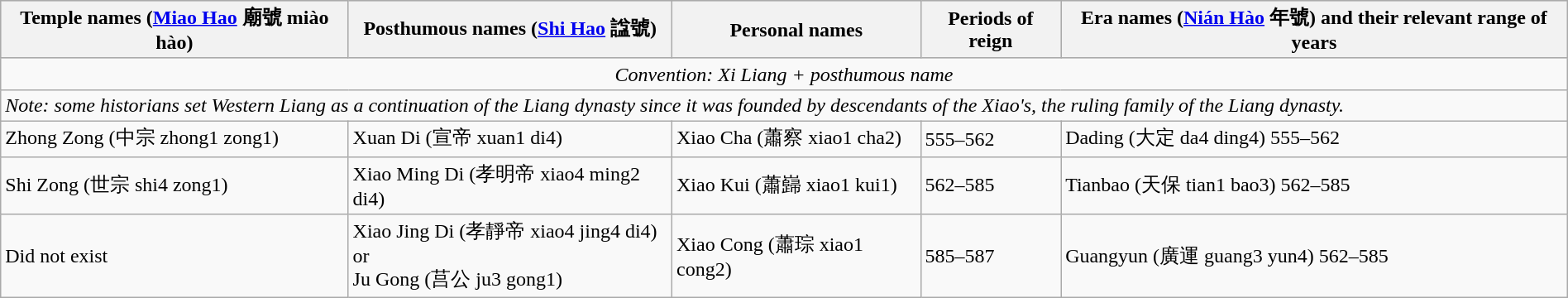<table class="wikitable" width="100%">
<tr bgcolor="#CCCCCC">
<th>Temple names (<a href='#'>Miao Hao</a> 廟號 miào hào)</th>
<th>Posthumous names (<a href='#'>Shi Hao</a> 諡號)</th>
<th>Personal names</th>
<th>Periods of reign</th>
<th>Era names (<a href='#'>Nián Hào</a> 年號) and their relevant range of years</th>
</tr>
<tr>
<td colspan="5" align="center"><em>Convention: Xi Liang + posthumous name</em></td>
</tr>
<tr>
<td colspan="5"><em>Note: some historians set Western Liang as a continuation of the Liang dynasty since it was founded by descendants of the Xiao's, the ruling family of the Liang dynasty.</em></td>
</tr>
<tr>
<td>Zhong Zong (中宗 zhong1 zong1)</td>
<td>Xuan Di (宣帝 xuan1 di4)</td>
<td>Xiao Cha (蕭察 xiao1 cha2)</td>
<td>555–562</td>
<td>Dading (大定 da4 ding4) 555–562</td>
</tr>
<tr>
<td>Shi Zong (世宗 shi4 zong1)</td>
<td>Xiao Ming Di (孝明帝 xiao4 ming2 di4)</td>
<td>Xiao Kui (蕭巋 xiao1 kui1)</td>
<td>562–585</td>
<td>Tianbao (天保 tian1 bao3) 562–585</td>
</tr>
<tr>
<td>Did not exist</td></td>
<td>Xiao Jing Di (孝靜帝 xiao4 jing4 di4)<br>or<br>Ju Gong (莒公 ju3 gong1)</td>
<td>Xiao Cong (蕭琮 xiao1 cong2)</td>
<td>585–587</td>
<td>Guangyun (廣運 guang3 yun4) 562–585</td>
</tr>
</table>
